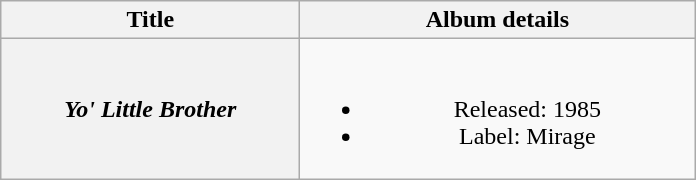<table class="wikitable plainrowheaders" style="text-align:center;">
<tr>
<th scope="col" style="width:12em;">Title</th>
<th scope="col" style="width:16em;">Album details</th>
</tr>
<tr>
<th scope="row"><em>Yo' Little Brother</em></th>
<td><br><ul><li>Released: 1985</li><li>Label: Mirage</li></ul></td>
</tr>
</table>
